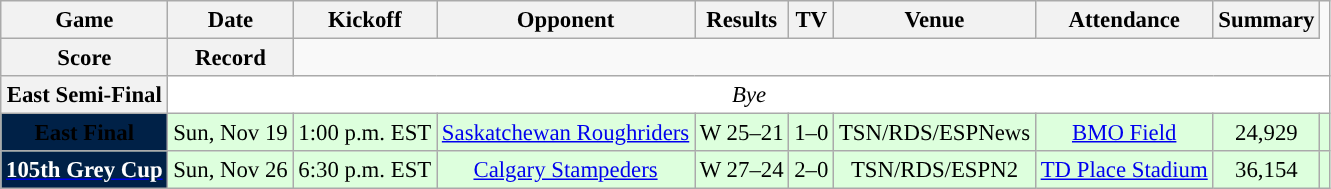<table class="wikitable" style="font-size: 95%;">
<tr>
<th scope="col">Game</th>
<th scope="col">Date</th>
<th scope="col">Kickoff</th>
<th scope="col">Opponent</th>
<th scope="col">Results</th>
<th scope="col">TV</th>
<th scope="col">Venue</th>
<th scope="col">Attendance</th>
<th scope="col">Summary</th>
</tr>
<tr>
<th scope="col">Score</th>
<th scope="col">Record</th>
</tr>
<tr align="center" bgcolor="#ffffff">
<th align="center">East Semi-Final</th>
<td colspan=9 align="center" valign="middle"><em>Bye</em></td>
</tr>
<tr align="center" bgcolor="#ddffdd">
<th style="text-align:center; background:#002147;"><span>East Final</span></th>
<td align="center">Sun, Nov 19</td>
<td align="center">1:00 p.m. EST</td>
<td align="center"><a href='#'>Saskatchewan Roughriders</a></td>
<td align="center">W 25–21</td>
<td align="center">1–0</td>
<td align="center">TSN/RDS/ESPNews</td>
<td align="center"><a href='#'>BMO Field</a></td>
<td align="center">24,929</td>
<td align="center"></td>
</tr>
<tr align="center" bgcolor="#ddffdd">
<th style="text-align:center; background:#002147;"><a href='#'><span style="color:white;">105th Grey Cup</span></a></th>
<td align="center">Sun, Nov 26</td>
<td align="center">6:30 p.m. EST</td>
<td align="center"><a href='#'>Calgary Stampeders</a></td>
<td align="center">W 27–24</td>
<td align="center">2–0</td>
<td align="center">TSN/RDS/ESPN2</td>
<td align="center"><a href='#'>TD Place Stadium</a></td>
<td align="center">36,154</td>
<td align="center"></td>
</tr>
</table>
